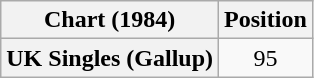<table class="wikitable plainrowheaders">
<tr>
<th>Chart (1984)</th>
<th>Position</th>
</tr>
<tr>
<th scope="row">UK Singles (Gallup)</th>
<td align="center">95</td>
</tr>
</table>
